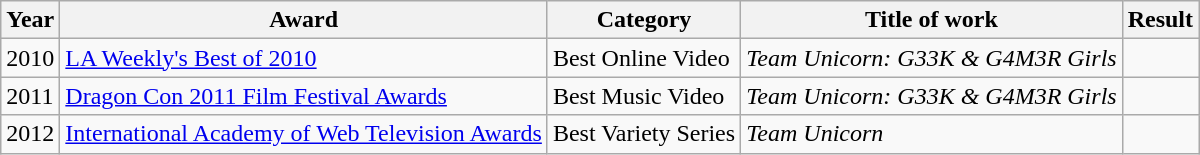<table class="wikitable sortable">
<tr>
<th>Year</th>
<th>Award</th>
<th>Category</th>
<th>Title of work</th>
<th>Result</th>
</tr>
<tr>
<td>2010</td>
<td><a href='#'>LA Weekly's Best of 2010</a></td>
<td>Best Online Video</td>
<td><em>Team Unicorn: G33K & G4M3R Girls</em></td>
<td></td>
</tr>
<tr>
<td>2011</td>
<td><a href='#'>Dragon Con 2011 Film Festival Awards</a></td>
<td>Best Music Video</td>
<td><em>Team Unicorn: G33K & G4M3R Girls</em></td>
<td></td>
</tr>
<tr>
<td>2012</td>
<td><a href='#'>International Academy of Web Television Awards</a></td>
<td>Best Variety Series</td>
<td><em>Team Unicorn</em></td>
<td></td>
</tr>
</table>
